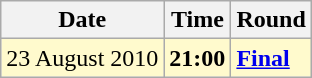<table class="wikitable">
<tr>
<th>Date</th>
<th>Time</th>
<th>Round</th>
</tr>
<tr style=background:lemonchiffon>
<td>23 August 2010</td>
<td><strong>21:00</strong></td>
<td><strong><a href='#'>Final</a></strong></td>
</tr>
</table>
